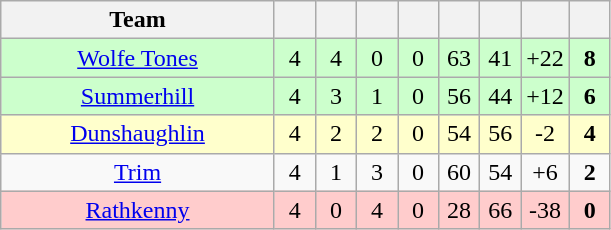<table class="wikitable" style="text-align:center">
<tr>
<th style="width:175px;">Team</th>
<th width="20"></th>
<th width="20"></th>
<th width="20"></th>
<th width="20"></th>
<th width="20"></th>
<th width="20"></th>
<th width="20"></th>
<th width="20"></th>
</tr>
<tr style="background:#cfc;">
<td><a href='#'>Wolfe Tones</a></td>
<td>4</td>
<td>4</td>
<td>0</td>
<td>0</td>
<td>63</td>
<td>41</td>
<td>+22</td>
<td><strong>8</strong></td>
</tr>
<tr style="background:#cfc;">
<td><a href='#'>Summerhill</a></td>
<td>4</td>
<td>3</td>
<td>1</td>
<td>0</td>
<td>56</td>
<td>44</td>
<td>+12</td>
<td><strong>6</strong></td>
</tr>
<tr style="background:#ffffcc;">
<td><a href='#'>Dunshaughlin</a></td>
<td>4</td>
<td>2</td>
<td>2</td>
<td>0</td>
<td>54</td>
<td>56</td>
<td>-2</td>
<td><strong>4</strong></td>
</tr>
<tr>
<td><a href='#'>Trim</a></td>
<td>4</td>
<td>1</td>
<td>3</td>
<td>0</td>
<td>60</td>
<td>54</td>
<td>+6</td>
<td><strong>2</strong></td>
</tr>
<tr style="background:#fcc;">
<td><a href='#'>Rathkenny</a></td>
<td>4</td>
<td>0</td>
<td>4</td>
<td>0</td>
<td>28</td>
<td>66</td>
<td>-38</td>
<td><strong>0</strong></td>
</tr>
</table>
